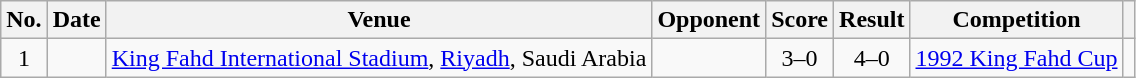<table class="wikitable sortable">
<tr>
<th scope="col">No.</th>
<th scope="col">Date</th>
<th scope="col">Venue</th>
<th scope="col">Opponent</th>
<th scope="col">Score</th>
<th scope="col">Result</th>
<th scope="col">Competition</th>
<th scope="col" class="unsortable"></th>
</tr>
<tr>
<td style="text-align:center">1</td>
<td></td>
<td><a href='#'>King Fahd International Stadium</a>, <a href='#'>Riyadh</a>, Saudi Arabia</td>
<td></td>
<td style="text-align:center">3–0</td>
<td style="text-align:center">4–0</td>
<td><a href='#'>1992 King Fahd Cup</a></td>
<td></td>
</tr>
</table>
